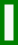<table class="wikitable" style="border: 3px solid green">
<tr>
<td><br></td>
</tr>
</table>
